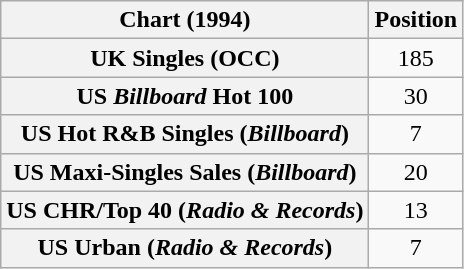<table class="wikitable sortable plainrowheaders" style="text-align:center">
<tr>
<th>Chart (1994)</th>
<th>Position</th>
</tr>
<tr>
<th scope="row">UK Singles (OCC)</th>
<td>185</td>
</tr>
<tr>
<th scope="row">US <em>Billboard</em> Hot 100</th>
<td>30</td>
</tr>
<tr>
<th scope="row">US Hot R&B Singles (<em>Billboard</em>)</th>
<td>7</td>
</tr>
<tr>
<th scope="row">US Maxi-Singles Sales (<em>Billboard</em>)</th>
<td>20</td>
</tr>
<tr>
<th scope="row">US CHR/Top 40 (<em>Radio & Records</em>)</th>
<td>13</td>
</tr>
<tr>
<th scope="row">US Urban (<em>Radio & Records</em>)</th>
<td>7</td>
</tr>
</table>
